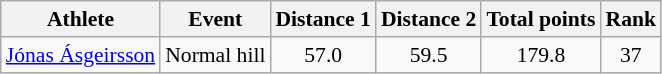<table class="wikitable" style="font-size:90%">
<tr>
<th>Athlete</th>
<th>Event</th>
<th>Distance 1</th>
<th>Distance 2</th>
<th>Total points</th>
<th>Rank</th>
</tr>
<tr>
<td><a href='#'>Jónas Ásgeirsson</a></td>
<td rowspan="4">Normal hill</td>
<td align="center">57.0</td>
<td align="center">59.5</td>
<td align="center">179.8</td>
<td align="center">37</td>
</tr>
</table>
